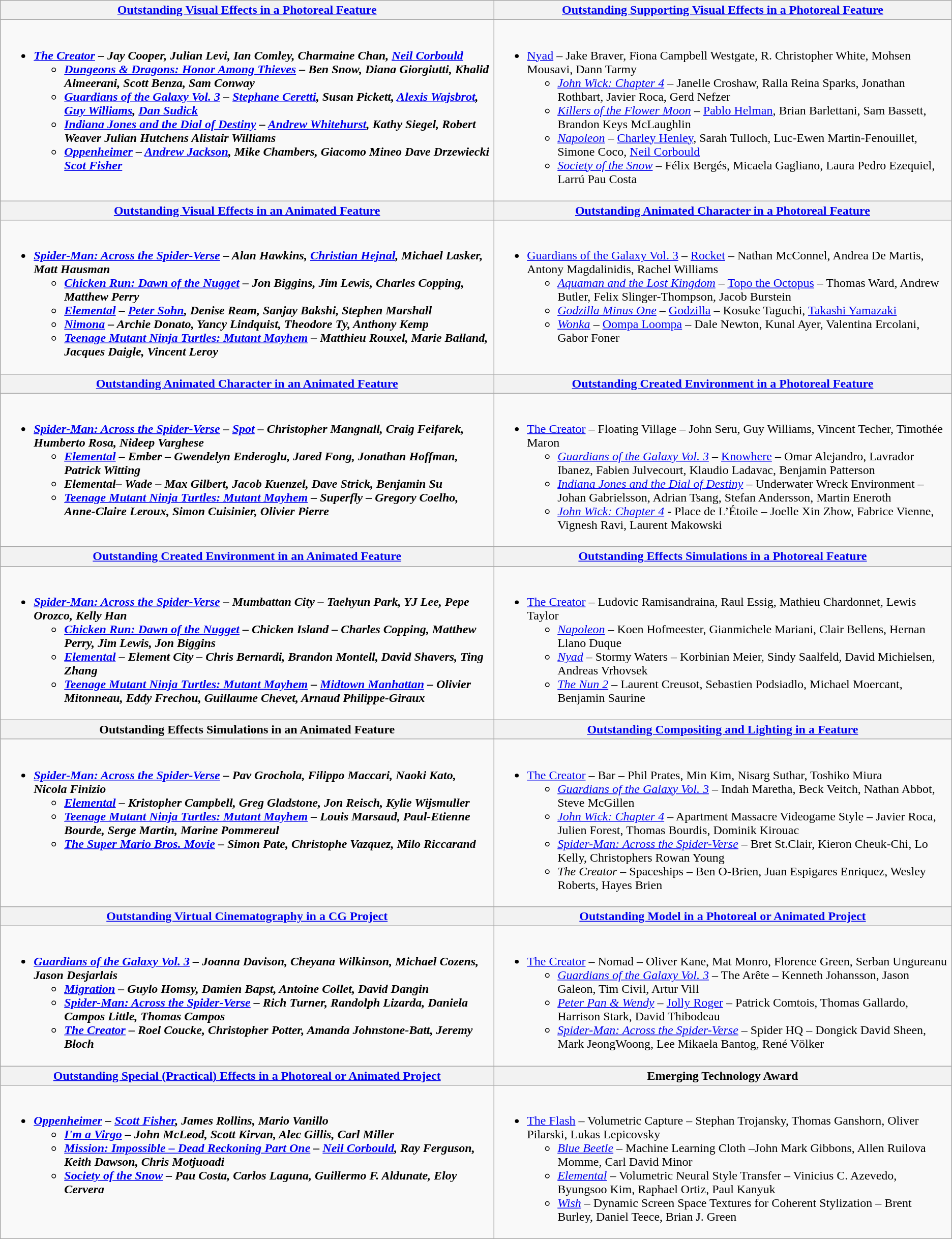<table class="wikitable" style="width=100%">
<tr>
<th style="width=50%"><strong><a href='#'>Outstanding Visual Effects in a Photoreal Feature</a></strong></th>
<th style="width=50%"><strong><a href='#'>Outstanding Supporting Visual Effects in a Photoreal Feature</a></strong></th>
</tr>
<tr>
<td valign="top"><br><ul><li><strong><em><a href='#'>The Creator</a><em> – Jay Cooper, Julian Levi, Ian Comley, Charmaine Chan, <a href='#'>Neil Corbould</a><strong><ul><li></em><a href='#'>Dungeons & Dragons: Honor Among Thieves</a><em> – Ben Snow, Diana Giorgiutti, Khalid Almeerani, Scott Benza, Sam Conway</li><li></em><a href='#'>Guardians of the Galaxy Vol. 3</a><em> – <a href='#'>Stephane Ceretti</a>, Susan Pickett, <a href='#'>Alexis Wajsbrot</a>, <a href='#'>Guy Williams</a>, <a href='#'>Dan Sudick</a></li><li></em><a href='#'>Indiana Jones and the Dial of Destiny</a><em> – <a href='#'>Andrew Whitehurst</a>, Kathy Siegel, Robert Weaver Julian Hutchens Alistair Williams</li><li></em><a href='#'>Oppenheimer</a><em> – <a href='#'>Andrew Jackson</a>, Mike Chambers, Giacomo Mineo Dave Drzewiecki <a href='#'>Scot Fisher</a></li></ul></li></ul></td>
<td valign="top"><br><ul><li></em></strong><a href='#'>Nyad</a></em> – Jake Braver, Fiona Campbell Westgate, R. Christopher White, Mohsen Mousavi, Dann Tarmy</strong><ul><li><em><a href='#'>John Wick: Chapter 4</a></em> – Janelle Croshaw, Ralla Reina Sparks, Jonathan Rothbart, Javier Roca, Gerd Nefzer</li><li><em><a href='#'>Killers of the Flower Moon</a></em> – <a href='#'>Pablo Helman</a>, Brian Barlettani, Sam Bassett, Brandon Keys McLaughlin</li><li><em><a href='#'>Napoleon</a></em> – <a href='#'>Charley Henley</a>, Sarah Tulloch, Luc-Ewen Martin-Fenouillet, Simone Coco, <a href='#'>Neil Corbould</a></li><li><em><a href='#'>Society of the Snow</a></em> – Félix Bergés, Micaela Gagliano, Laura Pedro Ezequiel, Larrú Pau Costa</li></ul></li></ul></td>
</tr>
<tr>
<th style="width=50%"><strong><a href='#'>Outstanding Visual Effects in an Animated Feature</a></strong></th>
<th style="width=50%"><strong><a href='#'>Outstanding Animated Character in a Photoreal Feature</a></strong></th>
</tr>
<tr>
<td valign="top"><br><ul><li><strong><em><a href='#'>Spider-Man: Across the Spider-Verse</a><em> – Alan Hawkins, <a href='#'>Christian Hejnal</a>, Michael Lasker, Matt Hausman<strong><ul><li></em><a href='#'>Chicken Run: Dawn of the Nugget</a><em> – Jon Biggins, Jim Lewis, Charles Copping, Matthew Perry</li><li></em><a href='#'>Elemental</a><em> – <a href='#'>Peter Sohn</a>, Denise Ream, Sanjay Bakshi, Stephen Marshall</li><li></em><a href='#'>Nimona</a><em> – Archie Donato, Yancy Lindquist, Theodore Ty, Anthony Kemp</li><li></em><a href='#'>Teenage Mutant Ninja Turtles: Mutant Mayhem</a><em> – Matthieu Rouxel, Marie Balland, Jacques Daigle, Vincent Leroy</li></ul></li></ul></td>
<td valign="top"><br><ul><li></em></strong><a href='#'>Guardians of the Galaxy Vol. 3</a></em> – <a href='#'>Rocket</a> – Nathan McConnel, Andrea De Martis, Antony Magdalinidis, Rachel Williams</strong><ul><li><em><a href='#'>Aquaman and the Lost Kingdom</a></em> – <a href='#'>Topo the Octopus</a> – Thomas Ward, Andrew Butler, Felix Slinger-Thompson, Jacob Burstein</li><li><em><a href='#'>Godzilla Minus One</a></em> – <a href='#'>Godzilla</a> – Kosuke Taguchi, <a href='#'>Takashi Yamazaki</a></li><li><em><a href='#'>Wonka</a></em> – <a href='#'>Oompa Loompa</a> – Dale Newton, Kunal Ayer, Valentina Ercolani, Gabor Foner</li></ul></li></ul></td>
</tr>
<tr>
<th style="width=50%"><strong><a href='#'>Outstanding Animated Character in an Animated Feature</a></strong></th>
<th style="width=50%"><strong><a href='#'>Outstanding Created Environment in a Photoreal Feature</a></strong></th>
</tr>
<tr>
<td valign="top"><br><ul><li><strong><em><a href='#'>Spider-Man: Across the Spider-Verse</a><em> – <a href='#'>Spot</a> – Christopher Mangnall, Craig Feifarek, Humberto Rosa, Nideep Varghese<strong><ul><li></em><a href='#'>Elemental</a><em> – Ember – Gwendelyn Enderoglu, Jared Fong, Jonathan Hoffman, Patrick Witting</li><li></em>Elemental<em>– Wade – Max Gilbert, Jacob Kuenzel, Dave Strick, Benjamin Su</li><li></em><a href='#'>Teenage Mutant Ninja Turtles: Mutant Mayhem</a><em> – Superfly – Gregory Coelho, Anne-Claire Leroux, Simon Cuisinier, Olivier Pierre</li></ul></li></ul></td>
<td valign="top"><br><ul><li></em></strong><a href='#'>The Creator</a></em> – Floating Village – John Seru, Guy Williams, Vincent Techer, Timothée Maron</strong><ul><li><em><a href='#'>Guardians of the Galaxy Vol. 3</a></em> – <a href='#'>Knowhere</a> – Omar Alejandro, Lavrador Ibanez, Fabien Julvecourt, Klaudio Ladavac, Benjamin Patterson</li><li><em><a href='#'>Indiana Jones and the Dial of Destiny</a></em> – Underwater Wreck Environment – Johan Gabrielsson, Adrian Tsang, Stefan Andersson, Martin Eneroth</li><li><em><a href='#'>John Wick: Chapter 4</a></em> - Place de L’Étoile – Joelle Xin Zhow, Fabrice Vienne, Vignesh Ravi, Laurent Makowski</li></ul></li></ul></td>
</tr>
<tr>
<th style="width=50%"><strong><a href='#'>Outstanding Created Environment in an Animated Feature</a></strong></th>
<th style="width=50%"><strong><a href='#'>Outstanding Effects Simulations in a Photoreal Feature</a></strong></th>
</tr>
<tr>
<td valign="top"><br><ul><li><strong><em><a href='#'>Spider-Man: Across the Spider-Verse</a><em> – Mumbattan City – Taehyun Park, YJ Lee, Pepe Orozco, Kelly Han<strong><ul><li></em><a href='#'>Chicken Run: Dawn of the Nugget</a><em> – Chicken Island – Charles Copping, Matthew Perry, Jim Lewis, Jon Biggins</li><li></em><a href='#'>Elemental</a><em> – Element City – Chris Bernardi, Brandon Montell, David Shavers, Ting Zhang</li><li></em><a href='#'>Teenage Mutant Ninja Turtles: Mutant Mayhem</a> <em> – <a href='#'>Midtown Manhattan</a> –  Olivier Mitonneau, Eddy Frechou, Guillaume Chevet, Arnaud Philippe-Giraux</li></ul></li></ul></td>
<td valign="top"><br><ul><li></em></strong><a href='#'>The Creator</a></em> – Ludovic Ramisandraina, Raul Essig, Mathieu Chardonnet, Lewis Taylor</strong><ul><li><em><a href='#'>Napoleon</a></em> – Koen Hofmeester, Gianmichele Mariani, Clair Bellens, Hernan Llano Duque</li><li><em><a href='#'>Nyad</a></em> – Stormy Waters – Korbinian Meier, Sindy Saalfeld, David Michielsen, Andreas Vrhovsek</li><li><em><a href='#'>The Nun 2</a></em> – Laurent Creusot, Sebastien Podsiadlo, Michael Moercant, Benjamin Saurine</li></ul></li></ul></td>
</tr>
<tr>
<th style="width=50%"><strong>Outstanding Effects Simulations in an Animated Feature</strong></th>
<th style="width=50%"><strong><a href='#'>Outstanding Compositing and Lighting in a Feature</a></strong></th>
</tr>
<tr>
<td valign="top"><br><ul><li><strong><em><a href='#'>Spider-Man: Across the Spider-Verse</a><em> – Pav Grochola, Filippo Maccari, Naoki Kato, Nicola Finizio<strong><ul><li></em><a href='#'>Elemental</a><em> – Kristopher Campbell, Greg Gladstone, Jon Reisch, Kylie Wijsmuller</li><li></em><a href='#'>Teenage Mutant Ninja Turtles: Mutant Mayhem</a><em> – Louis Marsaud, Paul-Etienne Bourde, Serge Martin, Marine Pommereul</li><li></em><a href='#'>The Super Mario Bros. Movie</a><em> – Simon Pate, Christophe Vazquez, Milo Riccarand</li></ul></li></ul></td>
<td valign="top"><br><ul><li></em></strong><a href='#'>The Creator</a></em> – Bar – Phil Prates, Min Kim, Nisarg Suthar, Toshiko Miura</strong><ul><li><em><a href='#'>Guardians of the Galaxy Vol. 3</a></em> – Indah Maretha, Beck Veitch, Nathan Abbot, Steve McGillen</li><li><em><a href='#'>John Wick: Chapter 4</a></em> – Apartment Massacre Videogame Style – Javier Roca, Julien Forest, Thomas Bourdis, Dominik Kirouac</li><li><em><a href='#'>Spider-Man: Across the Spider-Verse</a></em> – Bret St.Clair, Kieron Cheuk-Chi, Lo Kelly, Christophers Rowan Young</li><li><em>The Creator</em> – Spaceships – Ben O-Brien, Juan Espigares Enriquez, Wesley Roberts, Hayes Brien</li></ul></li></ul></td>
</tr>
<tr>
<th style="width=50%"><strong><a href='#'>Outstanding Virtual Cinematography in a CG Project</a></strong></th>
<th style="width=50%"><strong><a href='#'>Outstanding Model in a Photoreal or Animated Project</a></strong></th>
</tr>
<tr>
<td valign="top"><br><ul><li><strong><em><a href='#'>Guardians of the Galaxy Vol. 3</a><em> – Joanna Davison, Cheyana Wilkinson, Michael Cozens, Jason Desjarlais<strong><ul><li></em><a href='#'>Migration</a><em> – Guylo Homsy, Damien Bapst, Antoine Collet, David Dangin</li><li></em><a href='#'>Spider-Man: Across the Spider-Verse</a><em> – Rich Turner, Randolph Lizarda, Daniela Campos Little, Thomas Campos</li><li></em><a href='#'>The Creator</a><em> – Roel Coucke, Christopher Potter, Amanda Johnstone-Batt, Jeremy Bloch</li></ul></li></ul></td>
<td valign="top"><br><ul><li></em></strong><a href='#'>The Creator</a></em> – Nomad – Oliver Kane, Mat Monro, Florence Green, Serban Ungureanu</strong><ul><li><em><a href='#'>Guardians of the Galaxy Vol. 3</a></em> – The Arête – Kenneth Johansson, Jason Galeon, Tim Civil, Artur Vill</li><li><em><a href='#'>Peter Pan & Wendy</a></em> – <a href='#'>Jolly Roger</a> – Patrick Comtois, Thomas Gallardo, Harrison Stark, David Thibodeau</li><li><em><a href='#'>Spider-Man: Across the Spider-Verse</a></em> – Spider HQ – Dongick David Sheen, Mark JeongWoong, Lee Mikaela Bantog, René Völker</li></ul></li></ul></td>
</tr>
<tr>
<th><strong><a href='#'>Outstanding Special (Practical) Effects in a Photoreal or Animated Project</a></strong></th>
<th><strong>Emerging Technology Award</strong></th>
</tr>
<tr>
<td valign="top"><br><ul><li><strong><em><a href='#'>Oppenheimer</a><em> – <a href='#'>Scott Fisher</a>, James Rollins, Mario Vanillo<strong><ul><li></em><a href='#'>I'm a Virgo</a><em> – John McLeod, Scott Kirvan, Alec Gillis, Carl Miller</li><li></em><a href='#'>Mission: Impossible – Dead Reckoning Part One</a><em> – <a href='#'>Neil Corbould</a>, Ray Ferguson, Keith Dawson, Chris Motjuoadi</li><li></em><a href='#'>Society of the Snow</a><em> – Pau Costa, Carlos Laguna, Guillermo F. Aldunate, Eloy Cervera</li></ul></li></ul></td>
<td valign="top"><br><ul><li></em></strong><a href='#'>The Flash</a></em> – Volumetric Capture – Stephan Trojansky, Thomas Ganshorn, Oliver Pilarski, Lukas Lepicovsky</strong><ul><li><em><a href='#'>Blue Beetle</a></em> – Machine Learning Cloth –John Mark Gibbons, Allen Ruilova Momme, Carl David Minor</li><li><em><a href='#'>Elemental</a></em> – Volumetric Neural Style Transfer – Vinicius C. Azevedo, Byungsoo Kim, Raphael Ortiz, Paul Kanyuk</li><li><em><a href='#'>Wish</a></em> – Dynamic Screen Space Textures for Coherent Stylization – Brent Burley, Daniel Teece, Brian J. Green</li></ul></li></ul></td>
</tr>
</table>
